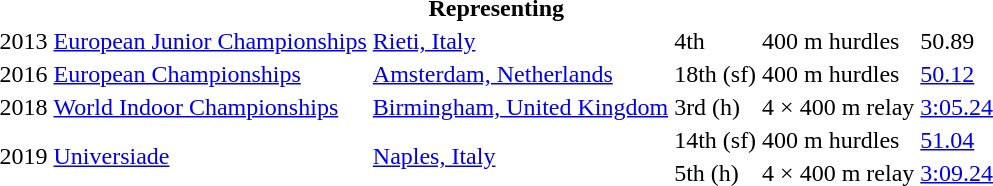<table>
<tr>
<th colspan="6">Representing </th>
</tr>
<tr>
<td>2013</td>
<td><a href='#'>European Junior Championships</a></td>
<td><a href='#'>Rieti, Italy</a></td>
<td>4th</td>
<td>400 m hurdles</td>
<td>50.89</td>
</tr>
<tr>
<td>2016</td>
<td><a href='#'>European Championships</a></td>
<td><a href='#'>Amsterdam, Netherlands</a></td>
<td>18th (sf)</td>
<td>400 m hurdles</td>
<td><a href='#'>50.12</a></td>
</tr>
<tr>
<td>2018</td>
<td><a href='#'>World Indoor Championships</a></td>
<td><a href='#'>Birmingham, United Kingdom</a></td>
<td>3rd (h)</td>
<td>4 × 400 m relay</td>
<td><a href='#'>3:05.24</a></td>
</tr>
<tr>
<td rowspan=2>2019</td>
<td rowspan=2><a href='#'>Universiade</a></td>
<td rowspan=2><a href='#'>Naples, Italy</a></td>
<td>14th (sf)</td>
<td>400 m hurdles</td>
<td><a href='#'>51.04</a></td>
</tr>
<tr>
<td>5th (h)</td>
<td>4 × 400 m relay</td>
<td><a href='#'>3:09.24</a></td>
</tr>
</table>
